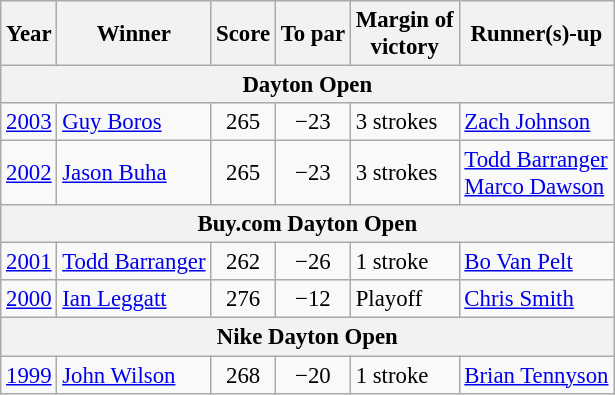<table class=wikitable style=font-size:95%>
<tr>
<th>Year</th>
<th>Winner</th>
<th>Score</th>
<th>To par</th>
<th>Margin of<br>victory</th>
<th>Runner(s)-up</th>
</tr>
<tr>
<th colspan=7>Dayton Open</th>
</tr>
<tr>
<td><a href='#'>2003</a></td>
<td> <a href='#'>Guy Boros</a></td>
<td align=center>265</td>
<td align=center>−23</td>
<td>3 strokes</td>
<td> <a href='#'>Zach Johnson</a></td>
</tr>
<tr>
<td><a href='#'>2002</a></td>
<td> <a href='#'>Jason Buha</a></td>
<td align=center>265</td>
<td align=center>−23</td>
<td>3 strokes</td>
<td> <a href='#'>Todd Barranger</a><br> <a href='#'>Marco Dawson</a></td>
</tr>
<tr>
<th colspan=7>Buy.com Dayton Open</th>
</tr>
<tr>
<td><a href='#'>2001</a></td>
<td> <a href='#'>Todd Barranger</a></td>
<td align=center>262</td>
<td align=center>−26</td>
<td>1 stroke</td>
<td> <a href='#'>Bo Van Pelt</a></td>
</tr>
<tr>
<td><a href='#'>2000</a></td>
<td> <a href='#'>Ian Leggatt</a></td>
<td align=center>276</td>
<td align=center>−12</td>
<td>Playoff</td>
<td> <a href='#'>Chris Smith</a></td>
</tr>
<tr>
<th colspan=7>Nike Dayton Open</th>
</tr>
<tr>
<td><a href='#'>1999</a></td>
<td> <a href='#'>John Wilson</a></td>
<td align=center>268</td>
<td align=center>−20</td>
<td>1 stroke</td>
<td> <a href='#'>Brian Tennyson</a></td>
</tr>
</table>
